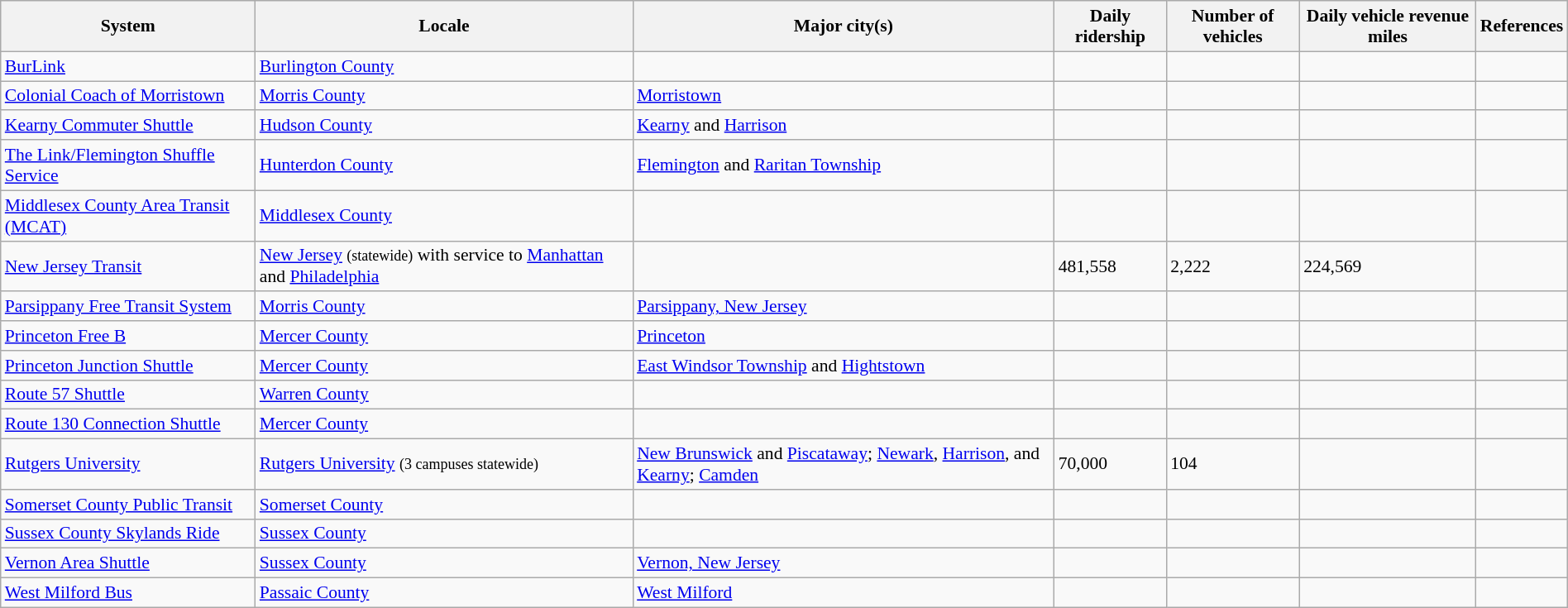<table class="wikitable sortable" style="font-size: 90%; width: 100%">
<tr>
<th>System</th>
<th>Locale</th>
<th>Major city(s)</th>
<th>Daily ridership</th>
<th>Number of vehicles</th>
<th>Daily vehicle revenue miles</th>
<th>References</th>
</tr>
<tr>
<td><a href='#'>BurLink</a></td>
<td><a href='#'>Burlington County</a></td>
<td></td>
<td></td>
<td></td>
<td></td>
<td></td>
</tr>
<tr>
<td><a href='#'>Colonial Coach of Morristown</a></td>
<td><a href='#'>Morris County</a></td>
<td><a href='#'>Morristown</a></td>
<td></td>
<td></td>
<td></td>
<td></td>
</tr>
<tr>
<td><a href='#'>Kearny Commuter Shuttle</a></td>
<td><a href='#'>Hudson County</a></td>
<td><a href='#'>Kearny</a> and <a href='#'>Harrison</a></td>
<td></td>
<td></td>
<td></td>
<td></td>
</tr>
<tr>
<td><a href='#'>The Link/Flemington Shuffle Service</a></td>
<td><a href='#'>Hunterdon County</a></td>
<td><a href='#'>Flemington</a> and <a href='#'>Raritan Township</a></td>
<td></td>
<td></td>
<td></td>
<td></td>
</tr>
<tr>
<td><a href='#'>Middlesex County Area Transit (MCAT)</a></td>
<td><a href='#'>Middlesex County</a></td>
<td></td>
<td></td>
<td></td>
<td></td>
<td></td>
</tr>
<tr>
<td><a href='#'>New Jersey Transit</a></td>
<td><a href='#'>New Jersey</a> <small>(statewide)</small> with service to <a href='#'>Manhattan</a> and <a href='#'>Philadelphia</a></td>
<td></td>
<td>481,558</td>
<td>2,222</td>
<td>224,569</td>
<td></td>
</tr>
<tr>
<td><a href='#'>Parsippany Free Transit System</a></td>
<td><a href='#'>Morris County</a></td>
<td><a href='#'>Parsippany, New Jersey</a></td>
<td></td>
<td></td>
<td></td>
<td></td>
</tr>
<tr>
<td><a href='#'>Princeton Free B</a></td>
<td><a href='#'>Mercer County</a></td>
<td><a href='#'>Princeton</a></td>
<td></td>
<td></td>
<td></td>
<td></td>
</tr>
<tr>
<td><a href='#'>Princeton Junction Shuttle</a></td>
<td><a href='#'>Mercer County</a></td>
<td><a href='#'>East Windsor Township</a> and <a href='#'>Hightstown</a></td>
<td></td>
<td></td>
<td></td>
<td></td>
</tr>
<tr>
<td><a href='#'>Route 57 Shuttle</a></td>
<td><a href='#'>Warren County</a></td>
<td></td>
<td></td>
<td></td>
<td></td>
<td></td>
</tr>
<tr>
<td><a href='#'>Route 130 Connection Shuttle</a></td>
<td><a href='#'>Mercer County</a></td>
<td></td>
<td></td>
<td></td>
<td></td>
<td></td>
</tr>
<tr>
<td><a href='#'>Rutgers University</a></td>
<td><a href='#'>Rutgers University</a> <small>(3 campuses statewide)</small></td>
<td><a href='#'>New Brunswick</a> and <a href='#'>Piscataway</a>; <a href='#'>Newark</a>, <a href='#'>Harrison</a>, and <a href='#'>Kearny</a>; <a href='#'>Camden</a></td>
<td>70,000</td>
<td>104</td>
<td></td>
<td></td>
</tr>
<tr>
<td><a href='#'>Somerset County Public Transit</a></td>
<td><a href='#'>Somerset County</a></td>
<td></td>
<td></td>
<td></td>
<td></td>
<td></td>
</tr>
<tr>
<td><a href='#'>Sussex County Skylands Ride</a></td>
<td><a href='#'>Sussex County</a></td>
<td></td>
<td></td>
<td></td>
<td></td>
<td></td>
</tr>
<tr>
<td><a href='#'>Vernon Area Shuttle</a></td>
<td><a href='#'>Sussex County</a></td>
<td><a href='#'>Vernon, New Jersey</a></td>
<td></td>
<td></td>
<td></td>
<td></td>
</tr>
<tr>
<td><a href='#'>West Milford Bus</a></td>
<td><a href='#'>Passaic County</a></td>
<td><a href='#'>West Milford</a></td>
<td></td>
<td></td>
<td></td>
<td></td>
</tr>
</table>
